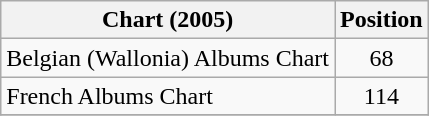<table class="wikitable">
<tr>
<th>Chart (2005)</th>
<th align="center">Position</th>
</tr>
<tr>
<td align="left">Belgian (Wallonia) Albums Chart</td>
<td align="center">68</td>
</tr>
<tr>
<td align="left">French Albums Chart</td>
<td align="center">114</td>
</tr>
<tr>
</tr>
</table>
